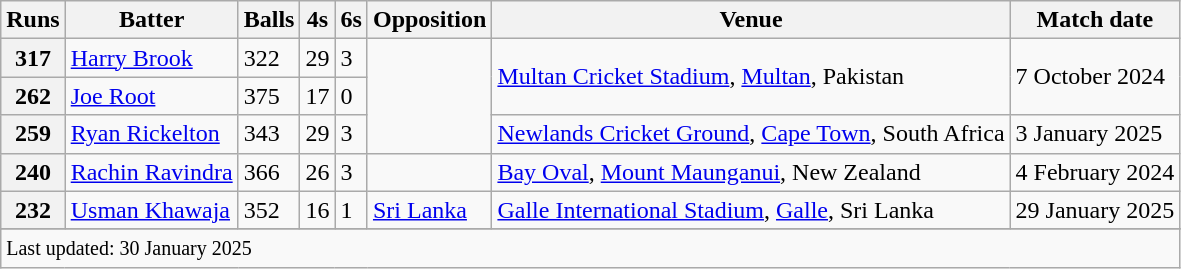<table class="wikitable sortable">
<tr>
<th>Runs</th>
<th>Batter</th>
<th>Balls</th>
<th>4s</th>
<th>6s</th>
<th>Opposition</th>
<th>Venue</th>
<th>Match date</th>
</tr>
<tr>
<th>317</th>
<td> <a href='#'>Harry Brook</a></td>
<td>322</td>
<td>29</td>
<td>3</td>
<td rowspan=3></td>
<td rowspan=2><a href='#'>Multan Cricket Stadium</a>, <a href='#'>Multan</a>, Pakistan</td>
<td rowspan=2>7 October 2024</td>
</tr>
<tr>
<th>262</th>
<td> <a href='#'>Joe Root</a></td>
<td>375</td>
<td>17</td>
<td>0</td>
</tr>
<tr>
<th>259</th>
<td> <a href='#'>Ryan Rickelton</a></td>
<td>343</td>
<td>29</td>
<td>3</td>
<td><a href='#'>Newlands Cricket Ground</a>, <a href='#'>Cape Town</a>, South Africa</td>
<td>3 January 2025</td>
</tr>
<tr>
<th>240</th>
<td> <a href='#'>Rachin Ravindra</a></td>
<td>366</td>
<td>26</td>
<td>3</td>
<td></td>
<td><a href='#'>Bay Oval</a>, <a href='#'>Mount Maunganui</a>, New Zealand</td>
<td>4 February 2024</td>
</tr>
<tr>
<th>232</th>
<td> <a href='#'>Usman Khawaja</a></td>
<td>352</td>
<td>16</td>
<td>1</td>
<td> <a href='#'>Sri Lanka</a></td>
<td><a href='#'>Galle International Stadium</a>, <a href='#'>Galle</a>, Sri Lanka</td>
<td>29 January 2025</td>
</tr>
<tr>
</tr>
<tr class="sortbottom">
<td colspan="9"><small> Last updated: 30 January 2025</small></td>
</tr>
</table>
